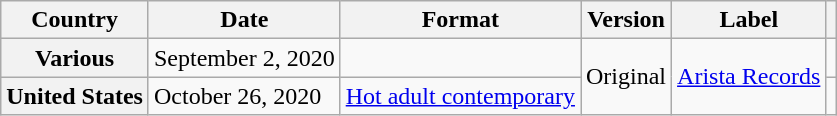<table class="wikitable plainrowheaders">
<tr>
<th>Country</th>
<th>Date</th>
<th>Format</th>
<th>Version</th>
<th>Label</th>
<th></th>
</tr>
<tr>
<th scope="row">Various</th>
<td>September 2, 2020</td>
<td></td>
<td rowspan="2">Original</td>
<td rowspan="2"><a href='#'>Arista Records</a></td>
<td></td>
</tr>
<tr>
<th scope="row">United States</th>
<td>October 26, 2020</td>
<td><a href='#'>Hot adult contemporary</a></td>
<td></td>
</tr>
</table>
